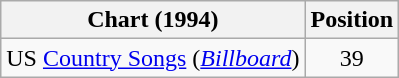<table class="wikitable sortable">
<tr>
<th scope="col">Chart (1994)</th>
<th scope="col">Position</th>
</tr>
<tr>
<td>US <a href='#'>Country Songs</a> (<em><a href='#'>Billboard</a></em>)</td>
<td align="center">39</td>
</tr>
</table>
